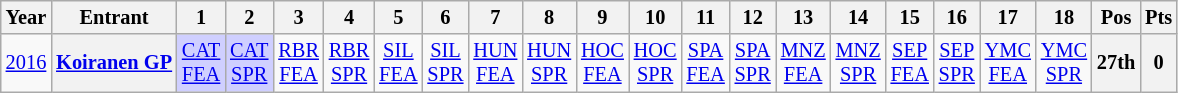<table class="wikitable" style="text-align:center; font-size:85%">
<tr>
<th>Year</th>
<th>Entrant</th>
<th>1</th>
<th>2</th>
<th>3</th>
<th>4</th>
<th>5</th>
<th>6</th>
<th>7</th>
<th>8</th>
<th>9</th>
<th>10</th>
<th>11</th>
<th>12</th>
<th>13</th>
<th>14</th>
<th>15</th>
<th>16</th>
<th>17</th>
<th>18</th>
<th>Pos</th>
<th>Pts</th>
</tr>
<tr>
<td><a href='#'>2016</a></td>
<th nowrap><a href='#'>Koiranen GP</a></th>
<td style="background:#CFCFFF;"><a href='#'>CAT<br>FEA</a><br></td>
<td style="background:#CFCFFF;"><a href='#'>CAT<br>SPR</a><br></td>
<td><a href='#'>RBR<br>FEA</a></td>
<td><a href='#'>RBR<br>SPR</a></td>
<td><a href='#'>SIL<br>FEA</a></td>
<td><a href='#'>SIL<br>SPR</a></td>
<td><a href='#'>HUN<br>FEA</a></td>
<td><a href='#'>HUN<br>SPR</a></td>
<td><a href='#'>HOC<br>FEA</a></td>
<td><a href='#'>HOC<br>SPR</a></td>
<td><a href='#'>SPA<br>FEA</a></td>
<td><a href='#'>SPA<br>SPR</a></td>
<td><a href='#'>MNZ<br>FEA</a></td>
<td><a href='#'>MNZ<br>SPR</a></td>
<td><a href='#'>SEP<br>FEA</a></td>
<td><a href='#'>SEP<br>SPR</a></td>
<td><a href='#'>YMC<br>FEA</a></td>
<td><a href='#'>YMC<br>SPR</a></td>
<th>27th</th>
<th>0</th>
</tr>
</table>
